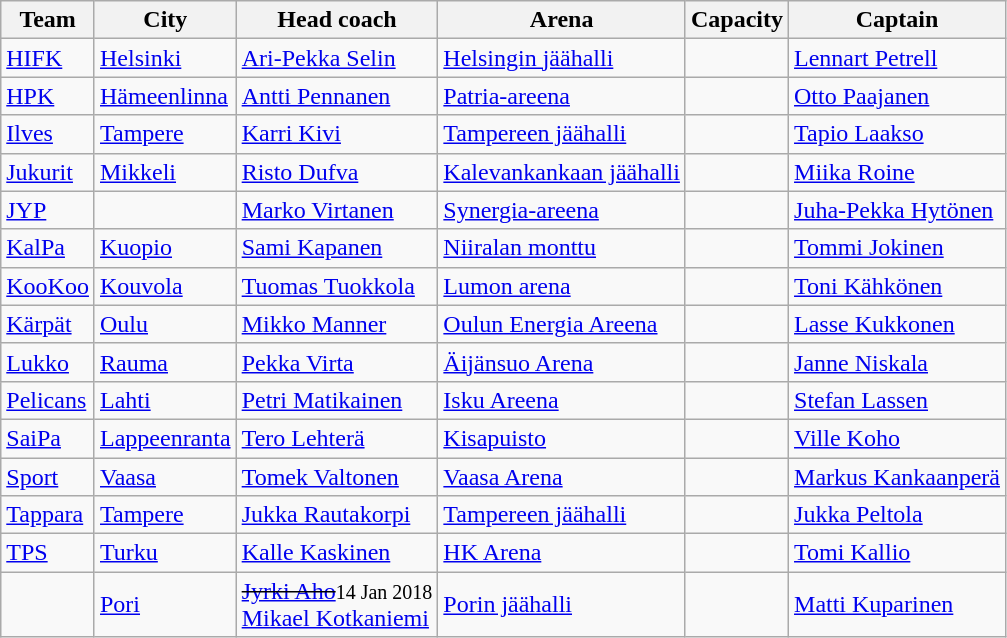<table class="wikitable sortable">
<tr>
<th>Team</th>
<th>City</th>
<th>Head coach</th>
<th>Arena</th>
<th>Capacity</th>
<th>Captain</th>
</tr>
<tr>
<td><a href='#'>HIFK</a></td>
<td><a href='#'>Helsinki</a></td>
<td><a href='#'>Ari-Pekka Selin</a></td>
<td><a href='#'>Helsingin jäähalli</a></td>
<td></td>
<td><a href='#'>Lennart Petrell</a></td>
</tr>
<tr>
<td><a href='#'>HPK</a></td>
<td><a href='#'>Hämeenlinna</a></td>
<td><a href='#'>Antti Pennanen</a></td>
<td><a href='#'>Patria-areena</a></td>
<td></td>
<td><a href='#'>Otto Paajanen</a></td>
</tr>
<tr>
<td><a href='#'>Ilves</a></td>
<td><a href='#'>Tampere</a></td>
<td><a href='#'>Karri Kivi</a></td>
<td><a href='#'>Tampereen jäähalli</a></td>
<td></td>
<td><a href='#'>Tapio Laakso</a></td>
</tr>
<tr>
<td><a href='#'>Jukurit</a></td>
<td><a href='#'>Mikkeli</a></td>
<td><a href='#'>Risto Dufva</a></td>
<td><a href='#'>Kalevankankaan jäähalli</a></td>
<td></td>
<td><a href='#'>Miika Roine</a></td>
</tr>
<tr>
<td><a href='#'>JYP</a></td>
<td></td>
<td><a href='#'>Marko Virtanen</a></td>
<td><a href='#'>Synergia-areena</a></td>
<td></td>
<td><a href='#'>Juha-Pekka Hytönen</a></td>
</tr>
<tr>
<td><a href='#'>KalPa</a></td>
<td><a href='#'>Kuopio</a></td>
<td><a href='#'>Sami Kapanen</a></td>
<td><a href='#'>Niiralan monttu</a></td>
<td></td>
<td><a href='#'>Tommi Jokinen</a></td>
</tr>
<tr>
<td><a href='#'>KooKoo</a></td>
<td><a href='#'>Kouvola</a></td>
<td><a href='#'>Tuomas Tuokkola</a></td>
<td><a href='#'>Lumon arena</a></td>
<td></td>
<td><a href='#'>Toni Kähkönen</a></td>
</tr>
<tr>
<td><a href='#'>Kärpät</a></td>
<td><a href='#'>Oulu</a></td>
<td><a href='#'>Mikko Manner</a></td>
<td><a href='#'>Oulun Energia Areena</a></td>
<td></td>
<td><a href='#'>Lasse Kukkonen</a></td>
</tr>
<tr>
<td><a href='#'>Lukko</a></td>
<td><a href='#'>Rauma</a></td>
<td><a href='#'>Pekka Virta</a></td>
<td><a href='#'>Äijänsuo Arena</a></td>
<td></td>
<td><a href='#'>Janne Niskala</a></td>
</tr>
<tr>
<td><a href='#'>Pelicans</a></td>
<td><a href='#'>Lahti</a></td>
<td><a href='#'>Petri Matikainen</a></td>
<td><a href='#'>Isku Areena</a></td>
<td></td>
<td><a href='#'>Stefan Lassen</a></td>
</tr>
<tr>
<td><a href='#'>SaiPa</a></td>
<td><a href='#'>Lappeenranta</a></td>
<td><a href='#'>Tero Lehterä</a></td>
<td><a href='#'>Kisapuisto</a></td>
<td></td>
<td><a href='#'>Ville Koho</a></td>
</tr>
<tr>
<td><a href='#'>Sport</a></td>
<td><a href='#'>Vaasa</a></td>
<td><a href='#'>Tomek Valtonen</a></td>
<td><a href='#'>Vaasa Arena</a></td>
<td></td>
<td><a href='#'>Markus Kankaanperä</a></td>
</tr>
<tr>
<td><a href='#'>Tappara</a></td>
<td><a href='#'>Tampere</a></td>
<td><a href='#'>Jukka Rautakorpi</a></td>
<td><a href='#'>Tampereen jäähalli</a></td>
<td></td>
<td><a href='#'>Jukka Peltola</a></td>
</tr>
<tr>
<td><a href='#'>TPS</a></td>
<td><a href='#'>Turku</a></td>
<td><a href='#'>Kalle Kaskinen</a></td>
<td><a href='#'>HK Arena</a></td>
<td></td>
<td><a href='#'>Tomi Kallio</a></td>
</tr>
<tr>
<td></td>
<td><a href='#'>Pori</a></td>
<td><s><a href='#'>Jyrki Aho</a></s><small>14 Jan 2018</small><br><a href='#'>Mikael Kotkaniemi</a></td>
<td><a href='#'>Porin jäähalli</a></td>
<td></td>
<td><a href='#'>Matti Kuparinen</a></td>
</tr>
</table>
